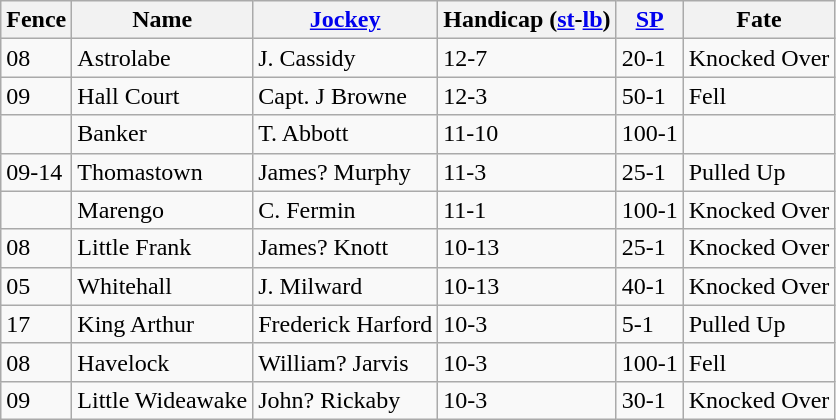<table class="wikitable sortable">
<tr>
<th>Fence</th>
<th>Name</th>
<th><a href='#'>Jockey</a></th>
<th>Handicap (<a href='#'>st</a>-<a href='#'>lb</a>)</th>
<th><a href='#'>SP</a></th>
<th>Fate</th>
</tr>
<tr>
<td>08</td>
<td>Astrolabe</td>
<td>J. Cassidy</td>
<td>12-7</td>
<td>20-1</td>
<td>Knocked Over</td>
</tr>
<tr>
<td>09</td>
<td>Hall Court</td>
<td>Capt. J Browne</td>
<td>12-3</td>
<td>50-1</td>
<td>Fell</td>
</tr>
<tr>
<td></td>
<td>Banker</td>
<td>T. Abbott</td>
<td>11-10</td>
<td>100-1</td>
<td></td>
</tr>
<tr>
<td>09-14</td>
<td>Thomastown</td>
<td>James? Murphy</td>
<td>11-3</td>
<td>25-1</td>
<td>Pulled Up</td>
</tr>
<tr>
<td></td>
<td>Marengo</td>
<td>C. Fermin</td>
<td>11-1</td>
<td>100-1</td>
<td>Knocked Over</td>
</tr>
<tr>
<td>08</td>
<td>Little Frank</td>
<td>James? Knott</td>
<td>10-13</td>
<td>25-1</td>
<td>Knocked Over</td>
</tr>
<tr>
<td>05</td>
<td>Whitehall</td>
<td>J. Milward</td>
<td>10-13</td>
<td>40-1</td>
<td>Knocked Over</td>
</tr>
<tr>
<td>17</td>
<td>King Arthur</td>
<td>Frederick Harford</td>
<td>10-3</td>
<td>5-1</td>
<td>Pulled Up</td>
</tr>
<tr>
<td>08</td>
<td>Havelock</td>
<td>William? Jarvis</td>
<td>10-3</td>
<td>100-1</td>
<td>Fell</td>
</tr>
<tr>
<td>09</td>
<td>Little Wideawake</td>
<td>John? Rickaby</td>
<td>10-3</td>
<td>30-1</td>
<td>Knocked Over</td>
</tr>
</table>
